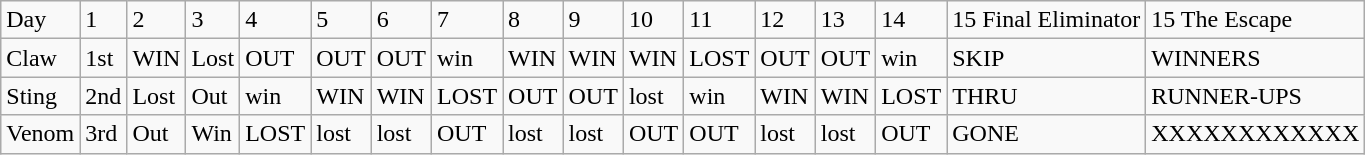<table class="wikitable">
<tr>
<td>Day</td>
<td>1</td>
<td>2</td>
<td>3</td>
<td>4</td>
<td>5</td>
<td>6</td>
<td>7</td>
<td>8</td>
<td>9</td>
<td>10</td>
<td>11</td>
<td>12</td>
<td>13</td>
<td>14</td>
<td>15 Final Eliminator</td>
<td>15 The Escape</td>
</tr>
<tr>
<td>Claw</td>
<td>1st</td>
<td>WIN</td>
<td>Lost</td>
<td>OUT</td>
<td>OUT</td>
<td>OUT</td>
<td>win</td>
<td>WIN</td>
<td>WIN</td>
<td>WIN</td>
<td>LOST</td>
<td>OUT</td>
<td>OUT</td>
<td>win</td>
<td>SKIP</td>
<td>WINNERS</td>
</tr>
<tr>
<td>Sting</td>
<td>2nd</td>
<td>Lost</td>
<td>Out</td>
<td>win</td>
<td>WIN</td>
<td>WIN</td>
<td>LOST</td>
<td>OUT</td>
<td>OUT</td>
<td>lost</td>
<td>win</td>
<td>WIN</td>
<td>WIN</td>
<td>LOST</td>
<td>THRU</td>
<td>RUNNER-UPS</td>
</tr>
<tr>
<td>Venom</td>
<td>3rd</td>
<td>Out</td>
<td>Win</td>
<td>LOST</td>
<td>lost</td>
<td>lost</td>
<td>OUT</td>
<td>lost</td>
<td>lost</td>
<td>OUT</td>
<td>OUT</td>
<td>lost</td>
<td>lost</td>
<td>OUT</td>
<td>GONE</td>
<td>XXXXXXXXXXXX</td>
</tr>
</table>
